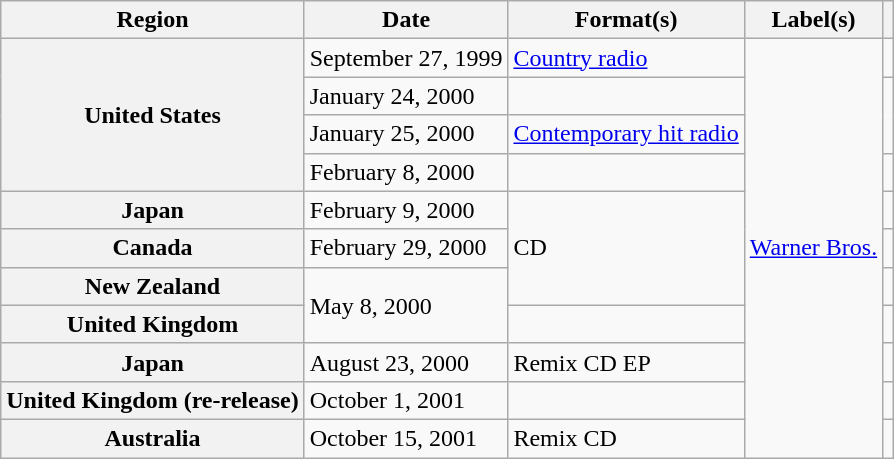<table class="wikitable plainrowheaders">
<tr>
<th scope="col">Region</th>
<th scope="col">Date</th>
<th scope="col">Format(s)</th>
<th scope="col">Label(s)</th>
<th scope="col"></th>
</tr>
<tr>
<th rowspan="4" scope="row">United States</th>
<td>September 27, 1999</td>
<td><a href='#'>Country radio</a></td>
<td rowspan="11"><a href='#'>Warner Bros.</a></td>
<td></td>
</tr>
<tr>
<td>January 24, 2000</td>
<td></td>
<td rowspan="2"></td>
</tr>
<tr>
<td>January 25, 2000</td>
<td><a href='#'>Contemporary hit radio</a></td>
</tr>
<tr>
<td>February 8, 2000</td>
<td></td>
<td></td>
</tr>
<tr>
<th scope="row">Japan</th>
<td>February 9, 2000</td>
<td rowspan="3">CD</td>
<td></td>
</tr>
<tr>
<th scope="row">Canada</th>
<td>February 29, 2000</td>
<td></td>
</tr>
<tr>
<th scope="row">New Zealand</th>
<td rowspan="2">May 8, 2000</td>
<td></td>
</tr>
<tr>
<th scope="row">United Kingdom</th>
<td></td>
<td></td>
</tr>
<tr>
<th scope="row">Japan</th>
<td>August 23, 2000</td>
<td>Remix CD EP</td>
<td></td>
</tr>
<tr>
<th scope="row">United Kingdom (re-release)</th>
<td>October 1, 2001</td>
<td></td>
<td></td>
</tr>
<tr>
<th scope="row">Australia</th>
<td>October 15, 2001</td>
<td>Remix CD</td>
<td></td>
</tr>
</table>
